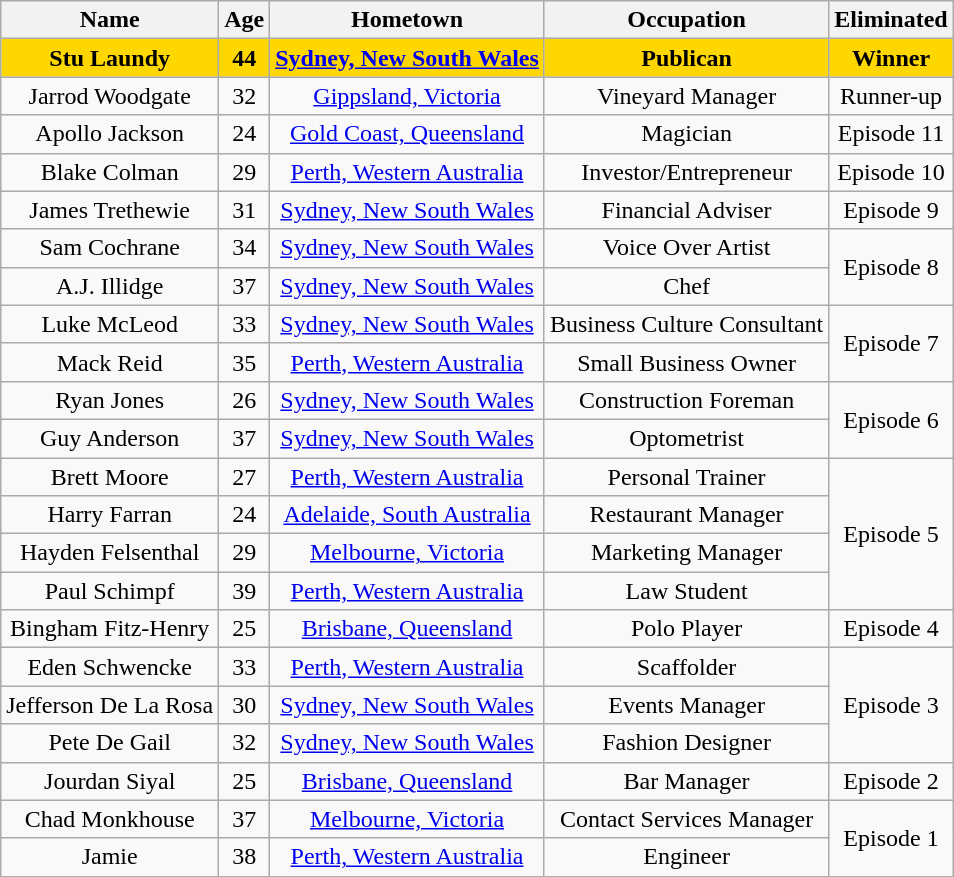<table class="wikitable" style="text-align:center">
<tr>
<th>Name</th>
<th>Age</th>
<th>Hometown</th>
<th>Occupation</th>
<th>Eliminated</th>
</tr>
<tr>
<td bgcolor="gold"><strong>Stu Laundy</strong></td>
<td bgcolor="gold"><strong>44</strong></td>
<td bgcolor="gold"><strong><a href='#'>Sydney, New South Wales</a></strong></td>
<td bgcolor="gold"><strong>Publican</strong></td>
<td bgcolor="gold"><strong>Winner</strong></td>
</tr>
<tr>
<td>Jarrod Woodgate</td>
<td>32</td>
<td><a href='#'>Gippsland, Victoria</a></td>
<td>Vineyard Manager</td>
<td>Runner-up</td>
</tr>
<tr>
<td>Apollo Jackson</td>
<td>24</td>
<td><a href='#'>Gold Coast, Queensland</a></td>
<td>Magician</td>
<td>Episode 11</td>
</tr>
<tr>
<td>Blake Colman</td>
<td>29</td>
<td><a href='#'>Perth, Western Australia</a></td>
<td>Investor/Entrepreneur</td>
<td>Episode 10</td>
</tr>
<tr>
<td>James Trethewie</td>
<td>31</td>
<td><a href='#'>Sydney, New South Wales</a></td>
<td>Financial Adviser</td>
<td>Episode 9</td>
</tr>
<tr>
<td>Sam Cochrane</td>
<td>34</td>
<td><a href='#'>Sydney, New South Wales</a></td>
<td>Voice Over Artist</td>
<td rowspan="2">Episode 8</td>
</tr>
<tr>
<td>A.J. Illidge</td>
<td>37</td>
<td><a href='#'>Sydney, New South Wales</a></td>
<td>Chef</td>
</tr>
<tr>
<td>Luke McLeod</td>
<td>33</td>
<td><a href='#'>Sydney, New South Wales</a></td>
<td>Business Culture Consultant</td>
<td rowspan="2">Episode 7</td>
</tr>
<tr>
<td>Mack Reid</td>
<td>35</td>
<td><a href='#'>Perth, Western Australia</a></td>
<td>Small Business Owner</td>
</tr>
<tr>
<td>Ryan Jones</td>
<td>26</td>
<td><a href='#'>Sydney, New South Wales</a></td>
<td>Construction Foreman</td>
<td rowspan="2">Episode 6</td>
</tr>
<tr>
<td>Guy Anderson</td>
<td>37</td>
<td><a href='#'>Sydney, New South Wales</a></td>
<td>Optometrist</td>
</tr>
<tr>
<td>Brett Moore</td>
<td>27</td>
<td><a href='#'>Perth, Western Australia</a></td>
<td>Personal Trainer</td>
<td rowspan="4">Episode 5</td>
</tr>
<tr>
<td>Harry Farran</td>
<td>24</td>
<td><a href='#'>Adelaide, South Australia</a></td>
<td>Restaurant Manager</td>
</tr>
<tr>
<td>Hayden Felsenthal</td>
<td>29</td>
<td><a href='#'>Melbourne, Victoria</a></td>
<td>Marketing Manager</td>
</tr>
<tr>
<td>Paul Schimpf</td>
<td>39</td>
<td><a href='#'>Perth, Western Australia</a></td>
<td>Law Student</td>
</tr>
<tr>
<td>Bingham Fitz-Henry</td>
<td>25</td>
<td><a href='#'>Brisbane, Queensland</a></td>
<td>Polo Player</td>
<td>Episode 4</td>
</tr>
<tr>
<td>Eden Schwencke</td>
<td>33</td>
<td><a href='#'>Perth, Western Australia</a></td>
<td>Scaffolder</td>
<td rowspan="3">Episode 3</td>
</tr>
<tr>
<td>Jefferson De La Rosa</td>
<td>30</td>
<td><a href='#'>Sydney, New South Wales</a></td>
<td>Events Manager</td>
</tr>
<tr>
<td>Pete De Gail</td>
<td>32</td>
<td><a href='#'>Sydney, New South Wales</a></td>
<td>Fashion Designer</td>
</tr>
<tr>
<td>Jourdan Siyal</td>
<td>25</td>
<td><a href='#'>Brisbane, Queensland</a></td>
<td>Bar Manager</td>
<td>Episode 2</td>
</tr>
<tr>
<td>Chad Monkhouse</td>
<td>37</td>
<td><a href='#'>Melbourne, Victoria</a></td>
<td>Contact Services Manager</td>
<td rowspan="2">Episode 1</td>
</tr>
<tr>
<td>Jamie</td>
<td>38</td>
<td><a href='#'>Perth, Western Australia</a></td>
<td>Engineer</td>
</tr>
</table>
